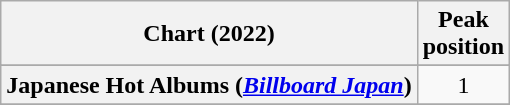<table class="wikitable sortable plainrowheaders" style="text-align:center">
<tr>
<th scope="col">Chart (2022)</th>
<th scope="col">Peak<br>position</th>
</tr>
<tr>
</tr>
<tr>
<th scope="row">Japanese Hot Albums (<em><a href='#'>Billboard Japan</a></em>)</th>
<td>1</td>
</tr>
<tr>
</tr>
</table>
